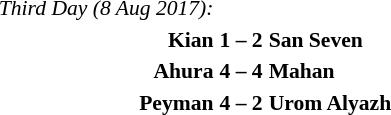<table style="font-size:90%; margin: 0 auto;">
<tr>
<td><em>Third Day (8 Aug 2017):</em></td>
</tr>
<tr>
<td align="right"><strong>Kian</strong></td>
<td align="center"><strong>1 – 2</strong></td>
<td><strong>San Seven</strong></td>
</tr>
<tr>
<td align="right"><strong>Ahura</strong></td>
<td align="center"><strong>4 – 4</strong></td>
<td><strong>Mahan</strong></td>
</tr>
<tr>
<td align="right"><strong>Peyman</strong></td>
<td align="center"><strong>4 – 2</strong></td>
<td><strong>Urom Alyazh</strong></td>
</tr>
</table>
